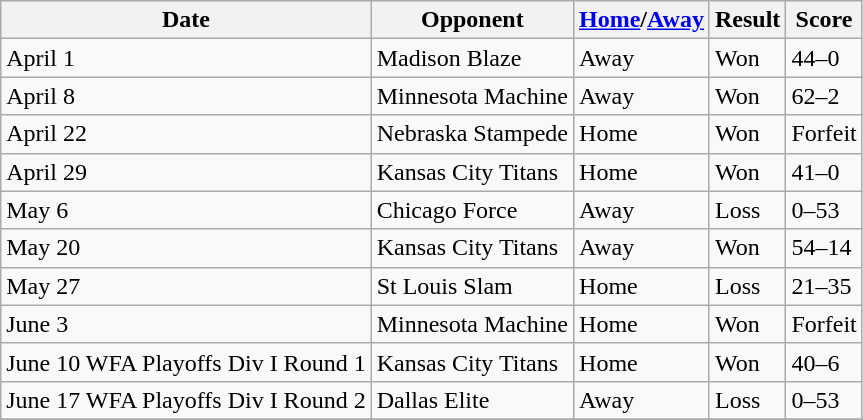<table class="wikitable">
<tr>
<th>Date</th>
<th>Opponent</th>
<th><a href='#'>Home</a>/<a href='#'>Away</a></th>
<th>Result</th>
<th>Score</th>
</tr>
<tr>
<td>April 1</td>
<td>Madison Blaze</td>
<td>Away</td>
<td>Won</td>
<td>44–0</td>
</tr>
<tr>
<td>April 8</td>
<td>Minnesota Machine</td>
<td>Away</td>
<td>Won</td>
<td>62–2</td>
</tr>
<tr>
<td>April 22</td>
<td>Nebraska Stampede</td>
<td>Home</td>
<td>Won</td>
<td>Forfeit</td>
</tr>
<tr>
<td>April 29</td>
<td>Kansas City Titans</td>
<td>Home</td>
<td>Won</td>
<td>41–0</td>
</tr>
<tr>
<td>May 6</td>
<td>Chicago Force</td>
<td>Away</td>
<td>Loss</td>
<td>0–53</td>
</tr>
<tr>
<td>May 20</td>
<td>Kansas City Titans</td>
<td>Away</td>
<td>Won</td>
<td>54–14</td>
</tr>
<tr>
<td>May 27</td>
<td>St Louis Slam</td>
<td>Home</td>
<td>Loss</td>
<td>21–35</td>
</tr>
<tr>
<td>June 3</td>
<td>Minnesota Machine</td>
<td>Home</td>
<td>Won</td>
<td>Forfeit</td>
</tr>
<tr>
<td>June 10 WFA Playoffs Div I Round 1</td>
<td>Kansas City Titans</td>
<td>Home</td>
<td>Won</td>
<td>40–6</td>
</tr>
<tr>
<td>June 17 WFA Playoffs Div I Round 2</td>
<td>Dallas Elite</td>
<td>Away</td>
<td>Loss</td>
<td>0–53</td>
</tr>
<tr>
</tr>
</table>
